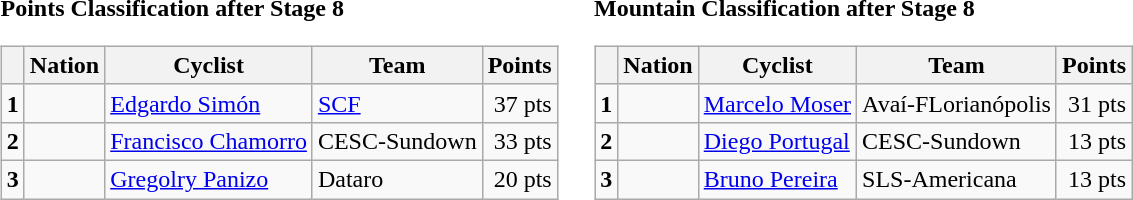<table>
<tr>
<td><strong>Points Classification after Stage 8</strong><br><table class="wikitable">
<tr>
<th></th>
<th>Nation</th>
<th>Cyclist</th>
<th>Team</th>
<th>Points</th>
</tr>
<tr>
<td><strong>1</strong></td>
<td></td>
<td><a href='#'>Edgardo Simón</a></td>
<td><a href='#'>SCF</a></td>
<td align="right">37 pts</td>
</tr>
<tr>
<td><strong>2</strong></td>
<td></td>
<td><a href='#'>Francisco Chamorro</a></td>
<td>CESC-Sundown</td>
<td align="right">33 pts</td>
</tr>
<tr>
<td><strong>3</strong></td>
<td></td>
<td><a href='#'>Gregolry Panizo</a></td>
<td>Dataro</td>
<td align="right">20 pts</td>
</tr>
</table>
</td>
<td></td>
<td><strong>Mountain Classification after Stage 8</strong><br><table class="wikitable">
<tr>
<th></th>
<th>Nation</th>
<th>Cyclist</th>
<th>Team</th>
<th>Points</th>
</tr>
<tr>
<td><strong>1</strong></td>
<td></td>
<td><a href='#'>Marcelo Moser</a></td>
<td>Avaí-FLorianópolis</td>
<td align="right">31 pts</td>
</tr>
<tr>
<td><strong>2</strong></td>
<td></td>
<td><a href='#'>Diego Portugal</a></td>
<td>CESC-Sundown</td>
<td align="right">13 pts</td>
</tr>
<tr>
<td><strong>3</strong></td>
<td></td>
<td><a href='#'>Bruno Pereira</a></td>
<td>SLS-Americana</td>
<td align="right">13 pts</td>
</tr>
</table>
</td>
</tr>
</table>
